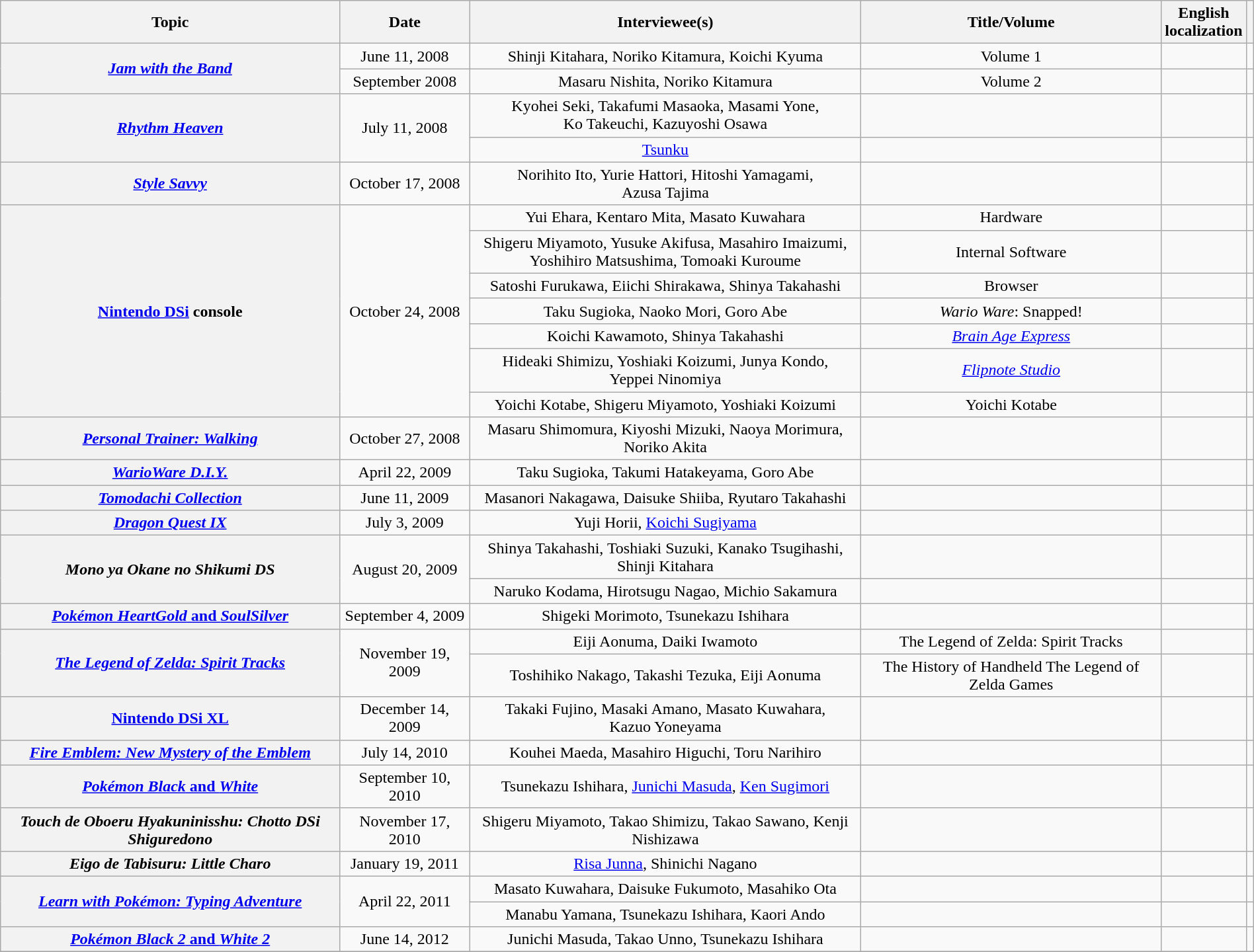<table class="wikitable plainrowheaders" style="text-align: center;" width="100%">
<tr>
<th scope="col">Topic</th>
<th scope="col">Date</th>
<th scope="col">Interviewee(s)</th>
<th scope="col">Title/Volume</th>
<th scope="col">English<br>localization</th>
<th scope="col"></th>
</tr>
<tr>
<th scope="row" rowspan=2; style="text-align: center;"><em><a href='#'>Jam with the Band</a></em></th>
<td>June 11, 2008</td>
<td>Shinji Kitahara, Noriko Kitamura, Koichi Kyuma</td>
<td>Volume 1</td>
<td></td>
<td></td>
</tr>
<tr>
<td>September 2008</td>
<td>Masaru Nishita, Noriko Kitamura</td>
<td>Volume 2</td>
<td></td>
<td></td>
</tr>
<tr>
<th scope="row" rowspan=2; style="text-align: center;"><em><a href='#'>Rhythm Heaven</a></em></th>
<td rowspan=2;>July 11, 2008</td>
<td>Kyohei Seki, Takafumi Masaoka, Masami Yone,<br>Ko Takeuchi, Kazuyoshi Osawa</td>
<td></td>
<td></td>
<td></td>
</tr>
<tr>
<td><a href='#'>Tsunku</a></td>
<td></td>
<td></td>
<td></td>
</tr>
<tr>
<th scope="row" style="text-align: center;"><em><a href='#'>Style Savvy</a></em></th>
<td>October 17, 2008</td>
<td>Norihito Ito, Yurie Hattori, Hitoshi Yamagami,<br>Azusa Tajima</td>
<td></td>
<td></td>
<td></td>
</tr>
<tr>
<th scope="row" rowspan=7; style="text-align: center;"><a href='#'>Nintendo DSi</a> console</th>
<td rowspan=7>October 24, 2008</td>
<td>Yui Ehara, Kentaro Mita, Masato Kuwahara</td>
<td>Hardware</td>
<td></td>
<td></td>
</tr>
<tr>
<td>Shigeru Miyamoto, Yusuke Akifusa, Masahiro Imaizumi,<br>Yoshihiro Matsushima, Tomoaki Kuroume</td>
<td>Internal Software</td>
<td></td>
<td></td>
</tr>
<tr>
<td>Satoshi Furukawa, Eiichi Shirakawa, Shinya Takahashi</td>
<td>Browser</td>
<td></td>
<td></td>
</tr>
<tr>
<td>Taku Sugioka, Naoko Mori, Goro Abe</td>
<td><em>Wario Ware</em>: Snapped!</td>
<td></td>
<td></td>
</tr>
<tr>
<td>Koichi Kawamoto, Shinya Takahashi</td>
<td><em><a href='#'>Brain Age Express</a></em></td>
<td></td>
<td></td>
</tr>
<tr>
<td>Hideaki Shimizu, Yoshiaki Koizumi, Junya Kondo,<br>Yeppei Ninomiya</td>
<td><em><a href='#'>Flipnote Studio</a></em></td>
<td></td>
<td></td>
</tr>
<tr>
<td>Yoichi Kotabe, Shigeru Miyamoto, Yoshiaki Koizumi</td>
<td>Yoichi Kotabe</td>
<td></td>
<td></td>
</tr>
<tr>
<th scope="row" style="text-align: center;"><em><a href='#'>Personal Trainer: Walking</a></em></th>
<td>October 27, 2008</td>
<td>Masaru Shimomura, Kiyoshi Mizuki, Naoya Morimura,<br>Noriko Akita</td>
<td></td>
<td></td>
<td></td>
</tr>
<tr>
<th scope="row" style="text-align: center;"><em><a href='#'>WarioWare D.I.Y.</a></em></th>
<td>April 22, 2009</td>
<td>Taku Sugioka, Takumi Hatakeyama, Goro Abe</td>
<td></td>
<td></td>
<td></td>
</tr>
<tr>
<th scope="row" style="text-align: center;"><em><a href='#'>Tomodachi Collection</a></em></th>
<td>June 11, 2009</td>
<td>Masanori Nakagawa, Daisuke Shiiba, Ryutaro Takahashi</td>
<td></td>
<td></td>
<td></td>
</tr>
<tr>
<th scope="row" style="text-align: center;"><em><a href='#'>Dragon Quest IX</a></em></th>
<td>July 3, 2009</td>
<td>Yuji Horii, <a href='#'>Koichi Sugiyama</a></td>
<td></td>
<td></td>
<td></td>
</tr>
<tr>
<th scope="row" rowspan=2; style="text-align: center;"><em>Mono ya Okane no Shikumi DS</em></th>
<td rowspan=2;>August 20, 2009</td>
<td>Shinya Takahashi, Toshiaki Suzuki, Kanako Tsugihashi, Shinji Kitahara</td>
<td></td>
<td></td>
<td></td>
</tr>
<tr>
<td>Naruko Kodama, Hirotsugu Nagao, Michio Sakamura</td>
<td></td>
<td></td>
<td></td>
</tr>
<tr>
<th scope="row" style="text-align: center;"><a href='#'><em>Pokémon HeartGold</em> and <em>SoulSilver</em></a></th>
<td>September 4, 2009</td>
<td>Shigeki Morimoto, Tsunekazu Ishihara</td>
<td></td>
<td></td>
<td></td>
</tr>
<tr>
<th scope="row" rowspan=2; style="text-align: center;"><em><a href='#'>The Legend of Zelda: Spirit Tracks</a></em></th>
<td rowspan=2;>November 19, 2009</td>
<td>Eiji Aonuma, Daiki Iwamoto</td>
<td>The Legend of Zelda: Spirit Tracks</td>
<td></td>
<td></td>
</tr>
<tr>
<td>Toshihiko Nakago, Takashi Tezuka, Eiji Aonuma</td>
<td>The History of Handheld The Legend of Zelda Games</td>
<td></td>
<td></td>
</tr>
<tr>
<th scope="row" style="text-align: center;"><a href='#'>Nintendo DSi XL</a></th>
<td>December 14, 2009</td>
<td>Takaki Fujino, Masaki Amano, Masato Kuwahara,<br>Kazuo Yoneyama</td>
<td></td>
<td></td>
<td></td>
</tr>
<tr>
<th scope="row" style="text-align: center;"><em><a href='#'>Fire Emblem: New Mystery of the Emblem</a></em></th>
<td>July 14, 2010</td>
<td>Kouhei Maeda, Masahiro Higuchi, Toru Narihiro</td>
<td></td>
<td></td>
<td></td>
</tr>
<tr>
<th scope="row" style="text-align: center;"><a href='#'><em>Pokémon Black</em> and <em>White</em></a></th>
<td>September 10, 2010</td>
<td>Tsunekazu Ishihara, <a href='#'>Junichi Masuda</a>, <a href='#'>Ken Sugimori</a></td>
<td></td>
<td></td>
<td></td>
</tr>
<tr>
<th scope="row" style="text-align: center;"><em>Touch de Oboeru Hyakuninisshu: Chotto DSi Shiguredono</em></th>
<td>November 17, 2010</td>
<td>Shigeru Miyamoto, Takao Shimizu, Takao Sawano, Kenji Nishizawa</td>
<td></td>
<td></td>
<td></td>
</tr>
<tr>
<th scope="row" style="text-align: center;"><em>Eigo de Tabisuru: Little Charo</em></th>
<td>January 19, 2011</td>
<td><a href='#'>Risa Junna</a>, Shinichi Nagano</td>
<td></td>
<td></td>
<td></td>
</tr>
<tr>
<th scope="row" rowspan=2; style="text-align: center;"><em><a href='#'>Learn with Pokémon: Typing Adventure</a></em></th>
<td rowspan=2;>April 22, 2011</td>
<td>Masato Kuwahara, Daisuke Fukumoto, Masahiko Ota</td>
<td></td>
<td></td>
<td></td>
</tr>
<tr>
<td>Manabu Yamana, Tsunekazu Ishihara, Kaori Ando</td>
<td></td>
<td></td>
<td></td>
</tr>
<tr>
<th scope="row" style="text-align: center;"><a href='#'><em>Pokémon Black 2</em> and <em>White 2</em></a></th>
<td>June 14, 2012</td>
<td>Junichi Masuda, Takao Unno, Tsunekazu Ishihara</td>
<td></td>
<td></td>
<td></td>
</tr>
<tr>
</tr>
</table>
